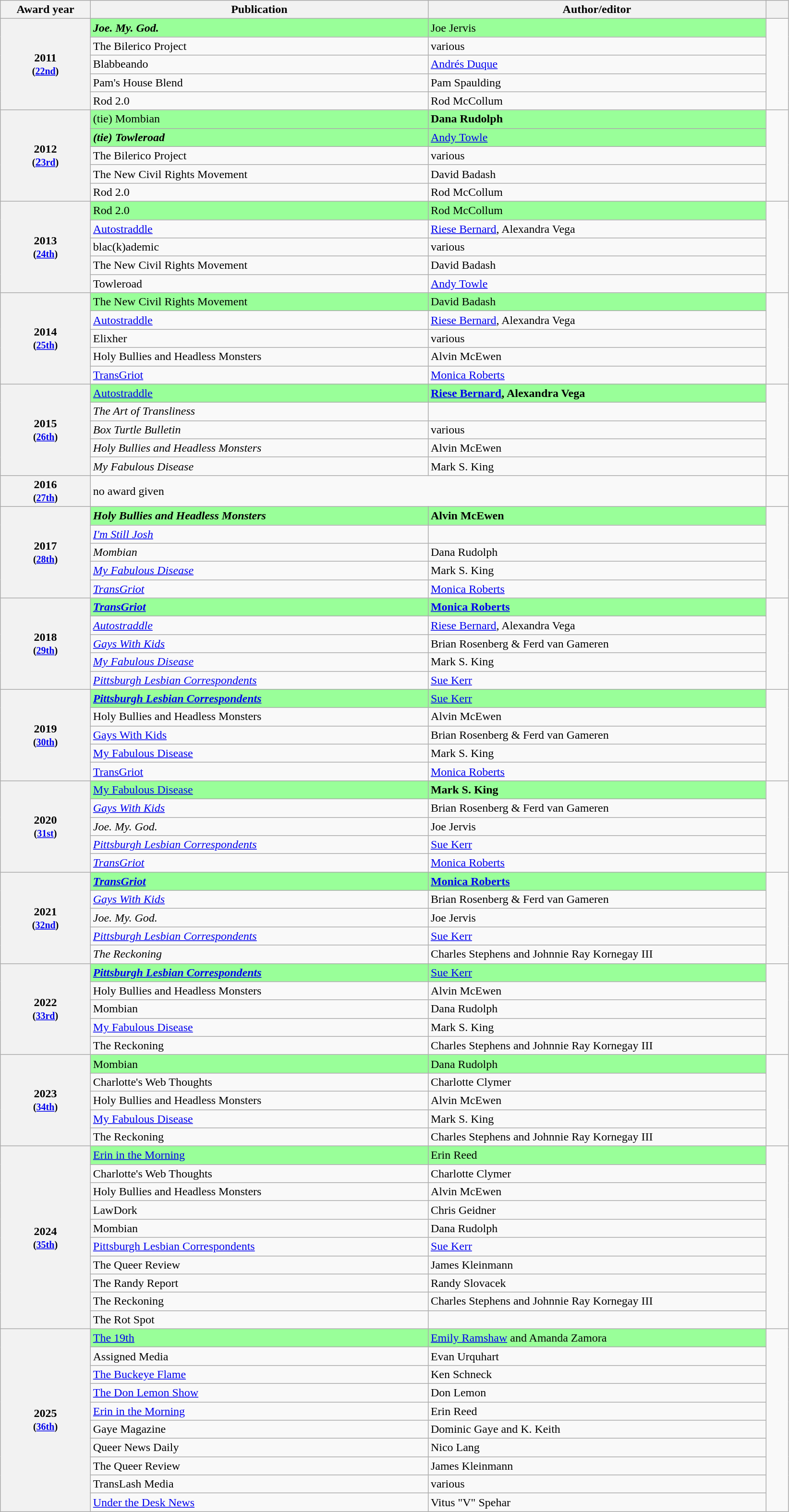<table class="wikitable sortable">
<tr>
<th scope="col" style="width:8%">Award year</th>
<th scope="col" style="width:30%">Publication</th>
<th scope="col" style="width:30%">Author/editor</th>
<th scope="col" class="unsortable" style="width:2%"></th>
</tr>
<tr>
<th rowspan="5" scope="rowgroup" style="text-align:center">2011<br><small>(</small><small><a href='#'>22nd</a>)</small></th>
<td style="background:#99ff99;"><strong><em>Joe. My. God.<em> <strong></td>
<td style="background:#99ff99;">Joe Jervis</td>
<td rowspan="5" align="center"></td>
</tr>
<tr>
<td></em>The Bilerico Project<em></td>
<td>various</td>
</tr>
<tr>
<td></em>Blabbeando<em></td>
<td><a href='#'>Andrés Duque</a></td>
</tr>
<tr>
<td></em>Pam's House Blend<em></td>
<td>Pam Spaulding</td>
</tr>
<tr>
<td></em>Rod 2.0<em></td>
<td>Rod McCollum</td>
</tr>
<tr>
<th rowspan="5">2012<br><small>(</small><a href='#'>2<small>3rd</small></a><small>)</small></th>
<td style="background:#99ff99;"></em></strong>(tie) Mombian</em></strong></td>
<td style="background:#99ff99;"><strong>Dana Rudolph</strong></td>
<td rowspan="5"></td>
</tr>
<tr>
<td style="background:#99ff99;"><strong><em>(tie<em>) Towleroad<strong></td>
<td style="background:#99ff99;"></strong><a href='#'>Andy Towle</a><strong></td>
</tr>
<tr>
<td></em>The Bilerico Project<em></td>
<td>various</td>
</tr>
<tr>
<td></em>The New Civil Rights Movement<em></td>
<td>David Badash</td>
</tr>
<tr>
<td></em>Rod 2.0<em></td>
<td>Rod McCollum</td>
</tr>
<tr>
<th rowspan="5">2013<br><small>(</small><small><a href='#'>24th</a>)</small></th>
<td style="background:#99ff99;"></em></strong>Rod 2.0<strong><em></td>
<td style="background:#99ff99;"></strong>Rod McCollum<strong></td>
<td rowspan="5"></td>
</tr>
<tr>
<td></em><a href='#'>Autostraddle</a><em></td>
<td><a href='#'>Riese Bernard</a>, Alexandra Vega</td>
</tr>
<tr>
<td></em>blac(k)ademic<em></td>
<td>various</td>
</tr>
<tr>
<td></em>The New Civil Rights Movement<em></td>
<td>David Badash</td>
</tr>
<tr>
<td></em>Towleroad<em></td>
<td><a href='#'>Andy Towle</a></td>
</tr>
<tr>
<th rowspan="5">2014<br><small>(</small><small><a href='#'>25th</a>)</small></th>
<td style="background:#99ff99;"></em></strong>The New Civil Rights Movement<strong><em></td>
<td style="background:#99ff99;"></strong>David Badash<strong></td>
<td rowspan="5"></td>
</tr>
<tr>
<td></em><a href='#'>Autostraddle</a><em></td>
<td><a href='#'>Riese Bernard</a>, Alexandra Vega</td>
</tr>
<tr>
<td></em>Elixher<em></td>
<td>various</td>
</tr>
<tr>
<td></em>Holy Bullies and Headless Monsters<em></td>
<td>Alvin McEwen</td>
</tr>
<tr>
<td><a href='#'></em>TransGriot<em></a></td>
<td><a href='#'>Monica Roberts</a></td>
</tr>
<tr>
<th rowspan="5">2015<br><small>(</small><small><a href='#'>26th</a>)</small></th>
<td style="background:#99ff99;"></em></strong><a href='#'>Autostraddle</a></em></strong></td>
<td style="background:#99ff99;"><strong><a href='#'>Riese Bernard</a>, Alexandra Vega</strong></td>
<td rowspan="5"></td>
</tr>
<tr>
<td><em>The Art of Transliness</em></td>
<td></td>
</tr>
<tr>
<td><em>Box Turtle Bulletin</em></td>
<td>various</td>
</tr>
<tr>
<td><em>Holy Bullies and Headless Monsters</em></td>
<td>Alvin McEwen</td>
</tr>
<tr>
<td><em>My Fabulous Disease</em></td>
<td>Mark S. King</td>
</tr>
<tr>
<th>2016<br><small>(</small><small><a href='#'>27th</a>)</small></th>
<td colspan="2">no award given</td>
<td></td>
</tr>
<tr>
<th rowspan="5">2017<br><small>(</small><small><a href='#'>28th</a>)</small></th>
<td style="background:#99ff99;"><strong><em>Holy Bullies and Headless Monsters</em></strong></td>
<td style="background:#99ff99;"><strong>Alvin McEwen</strong></td>
<td rowspan="5"></td>
</tr>
<tr>
<td><em><a href='#'>I'm Still Josh</a></em></td>
<td></td>
</tr>
<tr>
<td><em>Mombian</em></td>
<td>Dana Rudolph</td>
</tr>
<tr>
<td><em><a href='#'>My Fabulous Disease</a></em></td>
<td>Mark S. King</td>
</tr>
<tr>
<td><a href='#'><em>TransGriot</em></a></td>
<td><a href='#'>Monica Roberts</a></td>
</tr>
<tr>
<th rowspan="5">2018<br><small>(</small><small><a href='#'>29th</a>)</small></th>
<td style="background:#99ff99;"><a href='#'><strong><em>TransGriot</em></strong></a><strong></strong></td>
<td style="background:#99ff99;"><strong><a href='#'>Monica Roberts</a></strong></td>
<td rowspan="5"></td>
</tr>
<tr>
<td><em><a href='#'>Autostraddle</a></em></td>
<td><a href='#'>Riese Bernard</a>, Alexandra Vega</td>
</tr>
<tr>
<td><em><a href='#'>Gays With Kids</a></em></td>
<td>Brian Rosenberg & Ferd van Gameren</td>
</tr>
<tr>
<td><em><a href='#'>My Fabulous Disease</a></em></td>
<td>Mark S. King</td>
</tr>
<tr>
<td><em><a href='#'>Pittsburgh Lesbian Correspondents</a></em></td>
<td><a href='#'>Sue Kerr</a></td>
</tr>
<tr>
<th rowspan="5">2019<br><small>(</small><small><a href='#'>30th</a>)</small></th>
<td style="background:#99ff99;"><em><a href='#'><strong>Pittsburgh Lesbian Correspondents</strong></a><strong><strong><em></td>
<td style="background:#99ff99;"></strong><a href='#'>Sue Kerr</a><strong></td>
<td rowspan="5"></td>
</tr>
<tr>
<td></em>Holy Bullies and Headless Monsters<em></td>
<td>Alvin McEwen</td>
</tr>
<tr>
<td></em><a href='#'>Gays With Kids</a><em></td>
<td>Brian Rosenberg & Ferd van Gameren</td>
</tr>
<tr>
<td></em><a href='#'>My Fabulous Disease</a><em></td>
<td>Mark S. King</td>
</tr>
<tr>
<td><a href='#'></em>TransGriot<em></a></td>
<td><a href='#'>Monica Roberts</a></td>
</tr>
<tr>
<th rowspan="5">2020<br><small>(</small><small><a href='#'>31st</a>)</small></th>
<td style="background:#99ff99;"></em><a href='#'></strong>My Fabulous Disease<strong></a></strong></em></strong></td>
<td style="background:#99ff99;"><strong>Mark S. King</strong></td>
<td rowspan="5"></td>
</tr>
<tr>
<td><em><a href='#'>Gays With Kids</a></em></td>
<td>Brian Rosenberg & Ferd van Gameren</td>
</tr>
<tr>
<td><em>Joe. My. God.</em></td>
<td>Joe Jervis</td>
</tr>
<tr>
<td><em><a href='#'>Pittsburgh Lesbian Correspondents</a></em></td>
<td><a href='#'>Sue Kerr</a></td>
</tr>
<tr>
<td><a href='#'><em>TransGriot</em></a></td>
<td><a href='#'>Monica Roberts</a></td>
</tr>
<tr>
<th rowspan="5">2021<br><small>(</small><small><a href='#'>32nd</a>)</small></th>
<td style="background:#99ff99;"><a href='#'><strong><em>TransGriot</em></strong></a><strong></strong></td>
<td style="background:#99ff99;"><strong><a href='#'>Monica Roberts</a></strong></td>
<td rowspan="5"></td>
</tr>
<tr>
<td><em><a href='#'>Gays With Kids</a></em></td>
<td>Brian Rosenberg & Ferd van Gameren</td>
</tr>
<tr>
<td><em>Joe. My. God.</em></td>
<td>Joe Jervis</td>
</tr>
<tr>
<td><em><a href='#'>Pittsburgh Lesbian Correspondents</a></em></td>
<td><a href='#'>Sue Kerr</a></td>
</tr>
<tr>
<td><em>The Reckoning</em></td>
<td>Charles Stephens and Johnnie Ray Kornegay III</td>
</tr>
<tr>
<th rowspan="5">2022<br><small>(</small><small><a href='#'>33rd</a>)</small></th>
<td style="background:#99ff99;"><em><a href='#'><strong>Pittsburgh Lesbian Correspondents</strong></a><strong><strong><em></td>
<td style="background:#99ff99;"></strong><a href='#'>Sue Kerr</a><strong></td>
<td rowspan="5"></td>
</tr>
<tr>
<td></em>Holy Bullies and Headless Monsters<em></td>
<td>Alvin McEwen</td>
</tr>
<tr>
<td></em>Mombian<em></td>
<td>Dana Rudolph</td>
</tr>
<tr>
<td></em><a href='#'>My Fabulous Disease</a><em></td>
<td>Mark S. King</td>
</tr>
<tr>
<td></em>The Reckoning<em></td>
<td>Charles Stephens and Johnnie Ray Kornegay III</td>
</tr>
<tr>
<th rowspan="5">2023<br><small>(</small><small><a href='#'>34th</a>)</small></th>
<td style="background:#99ff99;"></em></strong>Mombian<strong><em></td>
<td style="background:#99ff99;"></strong>Dana Rudolph<strong></td>
<td rowspan="5"></td>
</tr>
<tr>
<td></em>Charlotte's Web Thoughts<em></td>
<td>Charlotte Clymer</td>
</tr>
<tr>
<td></em>Holy Bullies and Headless Monsters<em></td>
<td>Alvin McEwen</td>
</tr>
<tr>
<td></em><a href='#'>My Fabulous Disease</a><em></td>
<td>Mark S. King</td>
</tr>
<tr>
<td></em>The Reckoning<em></td>
<td>Charles Stephens and Johnnie Ray Kornegay III</td>
</tr>
<tr>
<th rowspan="10">2024<br><small>(</small><small><a href='#'>35th</a>)</small></th>
<td style="background:#99ff99;"></em></strong><a href='#'>Erin in the Morning</a><strong><em></td>
<td style="background:#99ff99;"></strong>Erin Reed<strong></td>
<td rowspan="10"></td>
</tr>
<tr>
<td></em>Charlotte's Web Thoughts<em></td>
<td>Charlotte Clymer</td>
</tr>
<tr>
<td></em>Holy Bullies and Headless Monsters<em></td>
<td>Alvin McEwen</td>
</tr>
<tr>
<td></em>LawDork<em></td>
<td>Chris Geidner</td>
</tr>
<tr>
<td></em>Mombian<em></td>
<td>Dana Rudolph</td>
</tr>
<tr>
<td></em><a href='#'>Pittsburgh Lesbian Correspondents</a><em></td>
<td><a href='#'>Sue Kerr</a></td>
</tr>
<tr>
<td></em>The Queer Review<em></td>
<td>James Kleinmann</td>
</tr>
<tr>
<td></em>The Randy Report<em></td>
<td>Randy Slovacek</td>
</tr>
<tr>
<td></em>The Reckoning<em></td>
<td>Charles Stephens and Johnnie Ray Kornegay III</td>
</tr>
<tr>
<td></em>The Rot Spot<em></td>
<td></td>
</tr>
<tr>
<th rowspan="10">2025<br><small>(</small><small><a href='#'>36th</a>)</small></th>
<td style="background:#99ff99;"></em></strong><a href='#'>The 19th</a><strong><em></td>
<td style="background:#99ff99;"></strong><a href='#'>Emily Ramshaw</a> and Amanda Zamora<strong></td>
<td rowspan="10"></td>
</tr>
<tr>
<td></em>Assigned Media<em></td>
<td>Evan Urquhart</td>
</tr>
<tr>
<td></em><a href='#'>The Buckeye Flame</a><em></td>
<td>Ken Schneck</td>
</tr>
<tr>
<td></em><a href='#'>The Don Lemon Show</a><em></td>
<td>Don Lemon</td>
</tr>
<tr>
<td></em><a href='#'>Erin in the Morning</a><em></td>
<td>Erin Reed</td>
</tr>
<tr>
<td></em>Gaye Magazine<em></td>
<td>Dominic Gaye and K. Keith</td>
</tr>
<tr>
<td></em>Queer News Daily<em></td>
<td>Nico Lang</td>
</tr>
<tr>
<td></em>The Queer Review<em></td>
<td>James Kleinmann</td>
</tr>
<tr>
<td></em>TransLash Media<em></td>
<td>various</td>
</tr>
<tr>
<td></em><a href='#'>Under the Desk News</a><em></td>
<td>Vitus "V" Spehar</td>
</tr>
</table>
